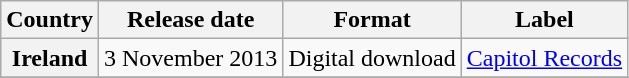<table class="wikitable plainrowheaders">
<tr>
<th scope="col">Country</th>
<th scope="col">Release date</th>
<th scope="col">Format</th>
<th scope="col">Label</th>
</tr>
<tr>
<th scope="row">Ireland</th>
<td>3 November 2013</td>
<td>Digital download</td>
<td><a href='#'>Capitol Records</a></td>
</tr>
<tr>
</tr>
</table>
